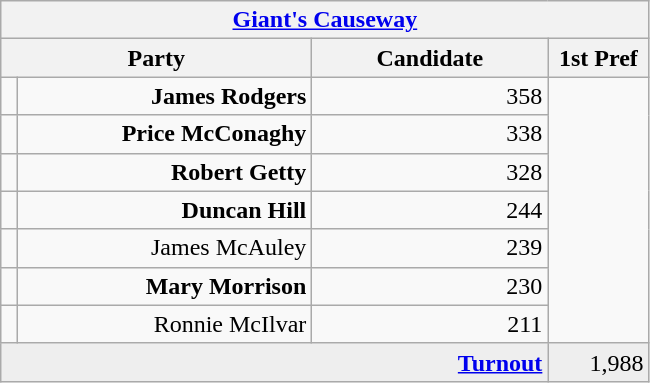<table class="wikitable">
<tr>
<th colspan="4" align="center"><a href='#'>Giant's Causeway</a></th>
</tr>
<tr>
<th colspan="2" align="center" width=200>Party</th>
<th width=150>Candidate</th>
<th width=60>1st Pref</th>
</tr>
<tr>
<td></td>
<td align="right"><strong>James Rodgers</strong></td>
<td align="right">358</td>
</tr>
<tr>
<td></td>
<td align="right"><strong>Price McConaghy</strong></td>
<td align="right">338</td>
</tr>
<tr>
<td></td>
<td align="right"><strong>Robert Getty</strong></td>
<td align="right">328</td>
</tr>
<tr>
<td></td>
<td align="right"><strong>Duncan Hill</strong></td>
<td align="right">244</td>
</tr>
<tr>
<td></td>
<td align="right">James McAuley</td>
<td align="right">239</td>
</tr>
<tr>
<td></td>
<td align="right"><strong>Mary Morrison</strong></td>
<td align="right">230</td>
</tr>
<tr>
<td></td>
<td align="right">Ronnie McIlvar</td>
<td align="right">211</td>
</tr>
<tr bgcolor="EEEEEE">
<td colspan=3 align="right"><strong><a href='#'>Turnout</a></strong></td>
<td align="right">1,988</td>
</tr>
</table>
